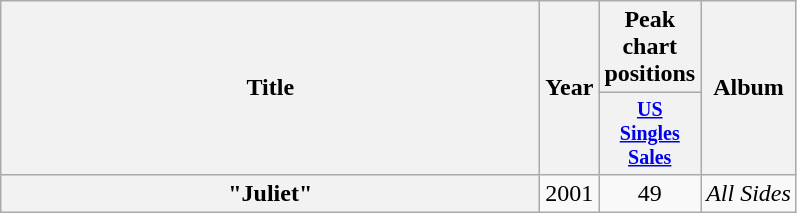<table class="wikitable plainrowheaders" style="text-align:center;">
<tr>
<th rowspan = 2" style="width:22em;">Title</th>
<th rowspan = 2">Year</th>
<th colspan="1">Peak chart positions</th>
<th rowspan = 2">Album</th>
</tr>
<tr style="font-size:smaller;">
<th width="40"><a href='#'>US<br>Singles<br>Sales</a><br></th>
</tr>
<tr>
<th scope = "row">"Juliet"</th>
<td>2001</td>
<td>49</td>
<td><em>All Sides</em></td>
</tr>
</table>
